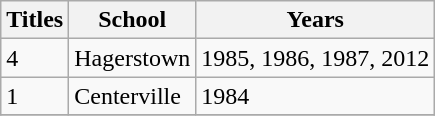<table class="wikitable">
<tr>
<th>Titles</th>
<th>School</th>
<th>Years</th>
</tr>
<tr>
<td>4</td>
<td>Hagerstown</td>
<td>1985, 1986, 1987, 2012</td>
</tr>
<tr>
<td>1</td>
<td>Centerville</td>
<td>1984</td>
</tr>
<tr>
</tr>
</table>
